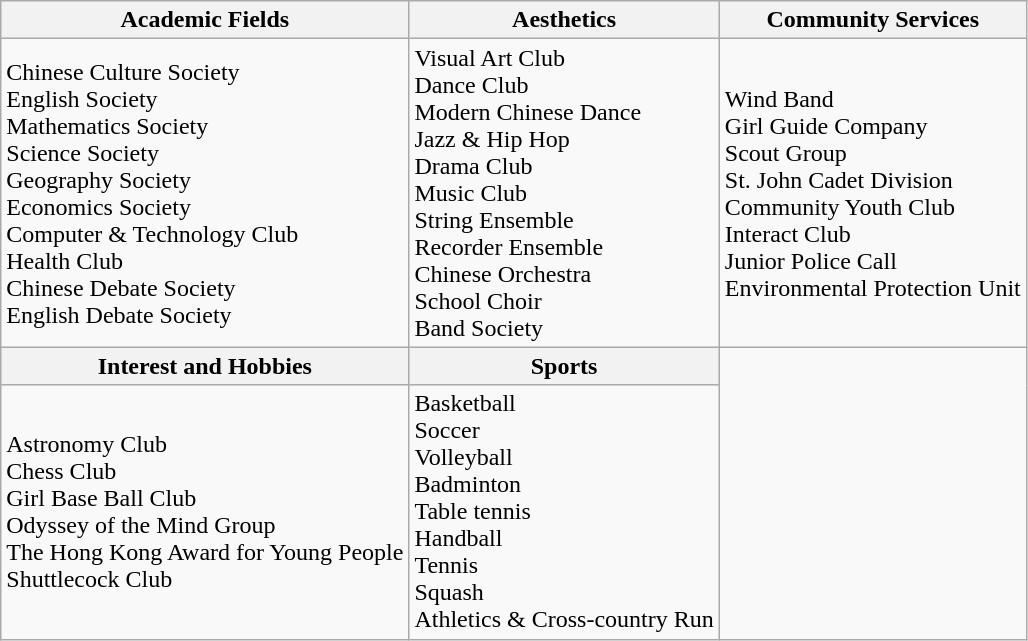<table class="wikitable">
<tr>
<th>Academic Fields</th>
<th>Aesthetics</th>
<th>Community Services</th>
</tr>
<tr>
<td>Chinese Culture Society<br>English Society<br>Mathematics Society<br>Science Society<br>Geography Society<br>Economics Society<br>Computer & Technology Club<br>Health Club<br>Chinese Debate Society<br>English Debate Society</td>
<td>Visual Art Club<br>Dance Club<br>Modern Chinese Dance<br>Jazz & Hip Hop<br>Drama Club<br>Music Club<br>String Ensemble<br>Recorder Ensemble<br>Chinese Orchestra<br>School Choir<br>Band Society</td>
<td>Wind Band<br>Girl Guide Company<br>Scout Group<br>St. John Cadet Division<br>Community Youth Club<br>Interact Club<br>Junior Police Call<br>Environmental Protection Unit</td>
</tr>
<tr>
<th>Interest and Hobbies</th>
<th>Sports</th>
<td rowspan="2"></td>
</tr>
<tr>
<td>Astronomy Club<br>Chess Club<br>Girl Base Ball Club<br>Odyssey of the Mind Group<br>The Hong Kong Award for Young People<br>Shuttlecock Club</td>
<td>Basketball<br>Soccer<br>Volleyball<br>Badminton<br>Table tennis<br>Handball<br>Tennis<br>Squash<br>Athletics & Cross-country Run</td>
</tr>
</table>
